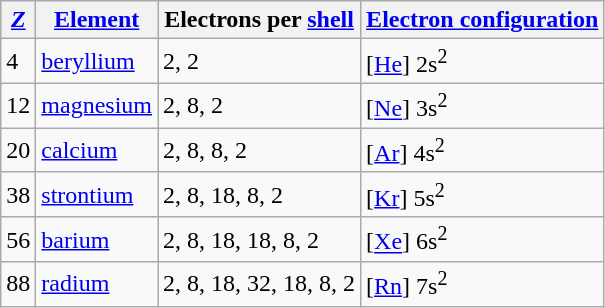<table class="wikitable" style="white-space:nowrap;">
<tr>
<th><em><a href='#'>Z</a></em></th>
<th><a href='#'>Element</a></th>
<th>Electrons per <a href='#'>shell</a></th>
<th><a href='#'>Electron configuration</a></th>
</tr>
<tr>
<td>4</td>
<td><a href='#'>beryllium</a></td>
<td>2, 2</td>
<td>&#91;<a href='#'>He</a>&#93; 2s<sup>2</sup></td>
</tr>
<tr>
<td>12</td>
<td><a href='#'>magnesium</a></td>
<td>2, 8, 2</td>
<td>&#91;<a href='#'>Ne</a>&#93; 3s<sup>2</sup></td>
</tr>
<tr>
<td>20</td>
<td><a href='#'>calcium</a></td>
<td>2, 8, 8, 2</td>
<td>&#91;<a href='#'>Ar</a>&#93; 4s<sup>2</sup></td>
</tr>
<tr>
<td>38</td>
<td><a href='#'>strontium</a></td>
<td>2, 8, 18, 8, 2</td>
<td>&#91;<a href='#'>Kr</a>&#93; 5s<sup>2</sup></td>
</tr>
<tr>
<td>56</td>
<td><a href='#'>barium</a></td>
<td>2, 8, 18, 18, 8, 2</td>
<td>&#91;<a href='#'>Xe</a>&#93; 6s<sup>2</sup></td>
</tr>
<tr>
<td>88</td>
<td><a href='#'>radium</a></td>
<td>2, 8, 18, 32, 18, 8, 2</td>
<td>&#91;<a href='#'>Rn</a>&#93; 7s<sup>2</sup></td>
</tr>
</table>
